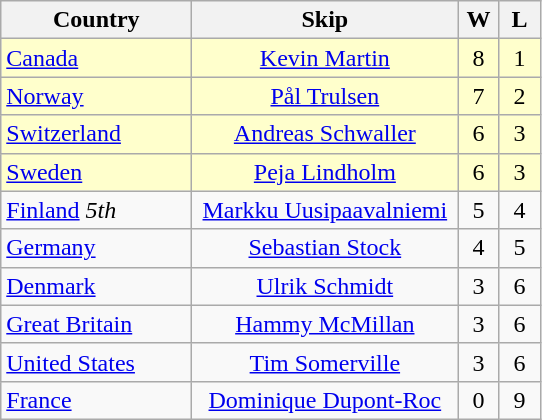<table class="wikitable">
<tr>
<th bgcolor="#efefef" width="120">Country</th>
<th bgcolor="#efefef" width="170">Skip</th>
<th bgcolor="#efefef" width="20">W</th>
<th bgcolor="#efefef" width="20">L</th>
</tr>
<tr align=center bgcolor="#ffffcc">
<td align=left> <a href='#'>Canada</a></td>
<td><a href='#'>Kevin Martin</a></td>
<td>8</td>
<td>1</td>
</tr>
<tr align=center bgcolor="#ffffcc">
<td align=left> <a href='#'>Norway</a></td>
<td><a href='#'>Pål Trulsen</a></td>
<td>7</td>
<td>2</td>
</tr>
<tr align=center bgcolor="#ffffcc">
<td align=left> <a href='#'>Switzerland</a></td>
<td><a href='#'>Andreas Schwaller</a></td>
<td>6</td>
<td>3</td>
</tr>
<tr align=center bgcolor="#ffffcc">
<td align=left> <a href='#'>Sweden</a></td>
<td><a href='#'>Peja Lindholm</a></td>
<td>6</td>
<td>3</td>
</tr>
<tr align=center>
<td align=left> <a href='#'>Finland</a> <em>5th</em></td>
<td><a href='#'>Markku Uusipaavalniemi</a></td>
<td>5</td>
<td>4</td>
</tr>
<tr align=center>
<td align=left> <a href='#'>Germany</a></td>
<td><a href='#'>Sebastian Stock</a></td>
<td>4</td>
<td>5</td>
</tr>
<tr align=center>
<td align=left> <a href='#'>Denmark</a></td>
<td><a href='#'>Ulrik Schmidt</a></td>
<td>3</td>
<td>6</td>
</tr>
<tr align=center>
<td align=left> <a href='#'>Great Britain</a></td>
<td><a href='#'>Hammy McMillan</a></td>
<td>3</td>
<td>6</td>
</tr>
<tr align=center>
<td align=left> <a href='#'>United States</a></td>
<td><a href='#'>Tim Somerville</a></td>
<td>3</td>
<td>6</td>
</tr>
<tr align=center>
<td align=left> <a href='#'>France</a></td>
<td><a href='#'>Dominique Dupont-Roc</a></td>
<td>0</td>
<td>9</td>
</tr>
</table>
